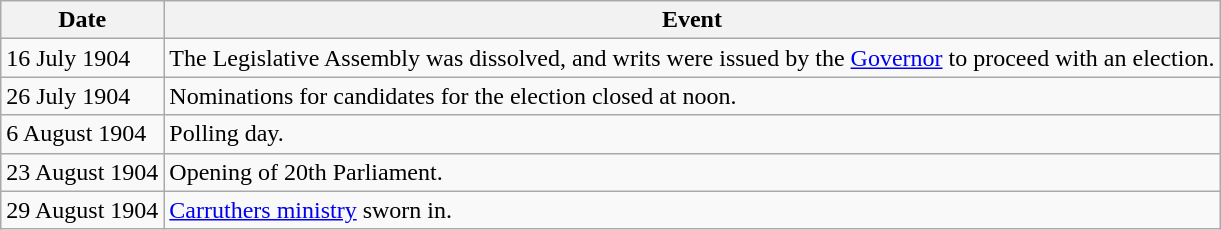<table class="wikitable">
<tr>
<th>Date</th>
<th>Event</th>
</tr>
<tr>
<td>16 July 1904</td>
<td>The Legislative Assembly was dissolved, and writs were issued by the <a href='#'>Governor</a> to proceed with an election.</td>
</tr>
<tr>
<td>26 July 1904</td>
<td>Nominations for candidates for the election closed at noon.</td>
</tr>
<tr>
<td>6 August 1904</td>
<td>Polling day.</td>
</tr>
<tr>
<td>23 August 1904</td>
<td>Opening of 20th Parliament.</td>
</tr>
<tr>
<td>29 August 1904</td>
<td><a href='#'>Carruthers ministry</a> sworn in.</td>
</tr>
</table>
